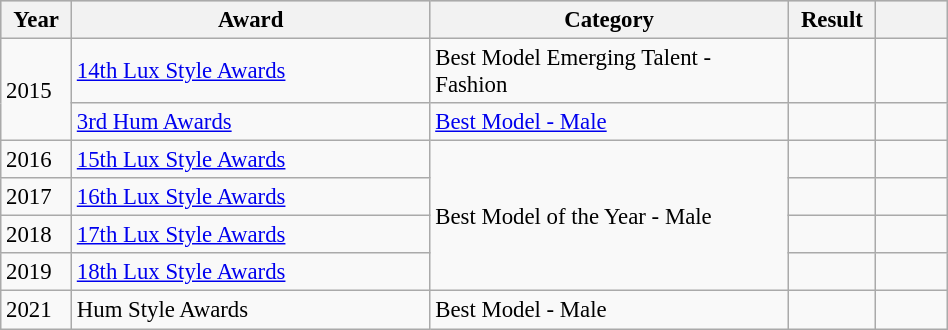<table class="wikitable sortable" width="50%" style="font-size: 95%;">
<tr style="background:#ccc; text-align:center;">
<th scope="col" width="3%">Year</th>
<th scope="col" width="25%">Award</th>
<th scope="col" width="25%">Category</th>
<th scope="col" width="3%">Result</th>
<th scope="col" width="5%"></th>
</tr>
<tr>
<td rowspan="2">2015</td>
<td><a href='#'>14th Lux Style Awards</a></td>
<td>Best Model Emerging Talent - Fashion</td>
<td></td>
<td></td>
</tr>
<tr>
<td><a href='#'>3rd Hum Awards</a></td>
<td><a href='#'>Best Model - Male</a></td>
<td></td>
<td></td>
</tr>
<tr>
<td>2016</td>
<td><a href='#'>15th Lux Style Awards</a></td>
<td rowspan="4">Best Model of the Year - Male</td>
<td></td>
<td></td>
</tr>
<tr>
<td>2017</td>
<td><a href='#'>16th Lux Style Awards</a></td>
<td></td>
<td></td>
</tr>
<tr>
<td>2018</td>
<td><a href='#'>17th Lux Style Awards</a></td>
<td></td>
<td></td>
</tr>
<tr>
<td>2019</td>
<td><a href='#'>18th Lux Style Awards</a></td>
<td></td>
<td></td>
</tr>
<tr>
<td>2021</td>
<td>Hum Style Awards</td>
<td>Best Model - Male</td>
<td></td>
<td></td>
</tr>
</table>
